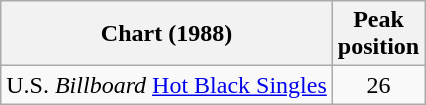<table class="wikitable">
<tr>
<th>Chart (1988)</th>
<th>Peak<br>position</th>
</tr>
<tr>
<td>U.S. <em>Billboard</em> <a href='#'>Hot Black Singles</a></td>
<td align="center">26</td>
</tr>
</table>
